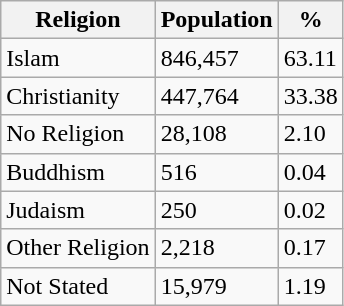<table class="wikitable sortable">
<tr>
<th>Religion</th>
<th>Population</th>
<th>%</th>
</tr>
<tr>
<td>Islam</td>
<td>846,457</td>
<td>63.11</td>
</tr>
<tr>
<td>Christianity</td>
<td>447,764</td>
<td>33.38</td>
</tr>
<tr>
<td>No Religion</td>
<td>28,108</td>
<td>2.10</td>
</tr>
<tr>
<td>Buddhism</td>
<td>516</td>
<td>0.04</td>
</tr>
<tr>
<td>Judaism</td>
<td>250</td>
<td>0.02</td>
</tr>
<tr>
<td>Other Religion</td>
<td>2,218</td>
<td>0.17</td>
</tr>
<tr>
<td>Not Stated</td>
<td>15,979</td>
<td>1.19</td>
</tr>
</table>
